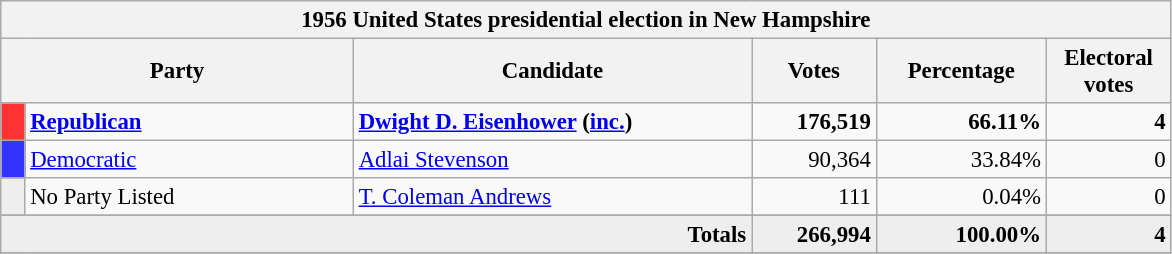<table class="wikitable" style="font-size: 95%;">
<tr>
<th colspan="6">1956 United States presidential election in New Hampshire</th>
</tr>
<tr>
<th colspan="2" style="width: 15em">Party</th>
<th style="width: 17em">Candidate</th>
<th style="width: 5em">Votes</th>
<th style="width: 7em">Percentage</th>
<th style="width: 5em">Electoral votes</th>
</tr>
<tr>
<th style="background-color:#FF3333; width: 3px"></th>
<td style="width: 130px"><strong><a href='#'>Republican</a></strong></td>
<td><strong><a href='#'>Dwight D. Eisenhower</a> (<a href='#'>inc.</a>)</strong></td>
<td align="right"><strong>176,519</strong></td>
<td align="right"><strong>66.11%</strong></td>
<td align="right"><strong>4</strong></td>
</tr>
<tr>
<th style="background-color:#3333FF; width: 3px"></th>
<td style="width: 130px"><a href='#'>Democratic</a></td>
<td><a href='#'>Adlai Stevenson</a></td>
<td align="right">90,364</td>
<td align="right">33.84%</td>
<td align="right">0</td>
</tr>
<tr>
<th style="background-color:#EEEEEE; width: 3px"></th>
<td style="width: 130px">No Party Listed</td>
<td><a href='#'>T. Coleman Andrews</a></td>
<td align="right">111</td>
<td align="right">0.04%</td>
<td align="right">0</td>
</tr>
<tr>
</tr>
<tr bgcolor="#EEEEEE">
<td colspan="3" align="right"><strong>Totals</strong></td>
<td align="right"><strong>266,994</strong></td>
<td align="right"><strong>100.00%</strong></td>
<td align="right"><strong>4</strong></td>
</tr>
<tr bgcolor="#EEEEEE">
</tr>
</table>
